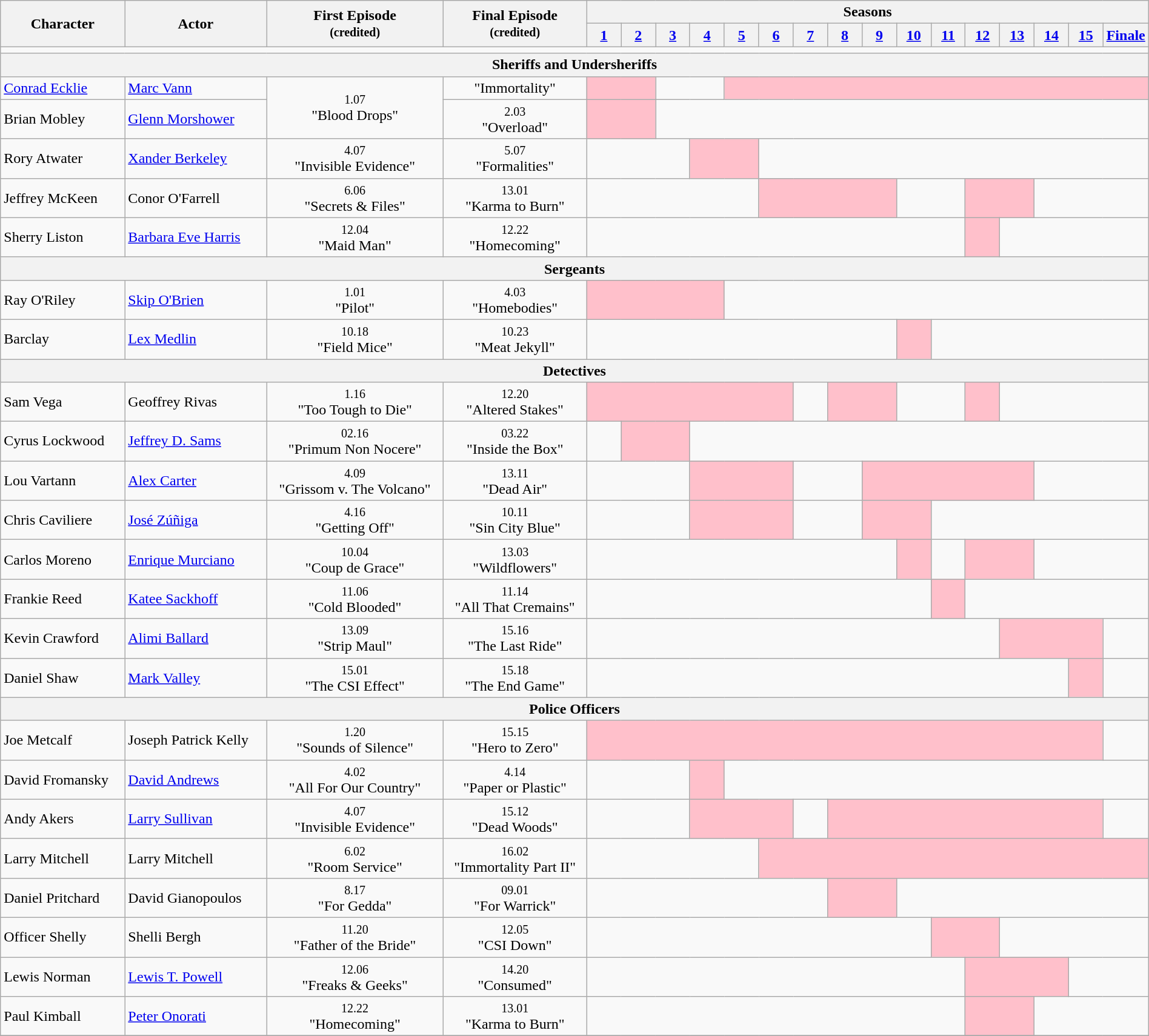<table class="wikitable sortable sticky-header-multi" style="width:100%;">
<tr>
<th class=unsortable rowspan="2">Character</th>
<th class=unsortable rowspan="2">Actor</th>
<th class=unsortable rowspan="2">First Episode<br><small>(credited)</small></th>
<th class=unsortable rowspan="2">Final Episode<br><small>(credited)</small></th>
<th class=unsortable colspan="16">Seasons</th>
</tr>
<tr>
<th class=unsortable style="width:3%;"><a href='#'>1</a></th>
<th class=unsortable style="width:3%;"><a href='#'>2</a></th>
<th class=unsortable style="width:3%;"><a href='#'>3</a></th>
<th class=unsortable style="width:3%;"><a href='#'>4</a></th>
<th class=unsortable style="width:3%;"><a href='#'>5</a></th>
<th class=unsortable style="width:3%;"><a href='#'>6</a></th>
<th class=unsortable style="width:3%;"><a href='#'>7</a></th>
<th class=unsortable style="width:3%;"><a href='#'>8</a></th>
<th class=unsortable style="width:3%;"><a href='#'>9</a></th>
<th class=unsortable style="width:3%;"><a href='#'>10</a></th>
<th class=unsortable style="width:3%;"><a href='#'>11</a></th>
<th class=unsortable style="width:3%;"><a href='#'>12</a></th>
<th class=unsortable style="width:3%;"><a href='#'>13</a></th>
<th class=unsortable style="width:3%;"><a href='#'>14</a></th>
<th class=unsortable style="width:3%;"><a href='#'>15</a></th>
<th class=unsortable style="width:3%;"><a href='#'>Finale</a></th>
</tr>
<tr>
<td colspan="21"></td>
</tr>
<tr>
<th colspan="21">Sheriffs and Undersheriffs</th>
</tr>
<tr>
<td><a href='#'>Conrad Ecklie</a></td>
<td><a href='#'>Marc Vann</a></td>
<td rowspan="2" align="center"><small>1.07</small><br>"Blood Drops"</td>
<td align="center">"Immortality"</td>
<td colspan="2" align="center" style="background: pink"></td>
<td colspan="2"></td>
<td colspan="12" align="center" style="background: pink"></td>
</tr>
<tr>
<td>Brian Mobley</td>
<td><a href='#'>Glenn Morshower</a></td>
<td align="center"><small>2.03</small><br>"Overload"</td>
<td colspan="2" align="center" style="background: pink"></td>
<td colspan="14"></td>
</tr>
<tr>
<td>Rory Atwater</td>
<td><a href='#'>Xander Berkeley</a></td>
<td align="center"><small>4.07</small><br>"Invisible Evidence"</td>
<td align="center"><small>5.07</small><br>"Formalities"</td>
<td colspan="3"></td>
<td colspan="2" align="center" style="background: pink"></td>
<td colspan="11"></td>
</tr>
<tr>
<td>Jeffrey McKeen</td>
<td>Conor O'Farrell</td>
<td align="center"><small>6.06</small><br>"Secrets & Files"</td>
<td align="center"><small>13.01</small><br>"Karma to Burn"</td>
<td colspan="5"></td>
<td colspan="4" align="center" style="background: pink"></td>
<td colspan="2"></td>
<td colspan="2" align="center" style="background: pink"></td>
<td colspan="3"></td>
</tr>
<tr>
<td>Sherry Liston</td>
<td><a href='#'>Barbara Eve Harris</a></td>
<td align="center"><small>12.04</small><br>"Maid Man"</td>
<td align="center"><small>12.22</small><br>"Homecoming"</td>
<td colspan="11"></td>
<td colspan="1" align="center" style="background: pink"></td>
<td colspan="4"></td>
</tr>
<tr>
<th colspan="21">Sergeants</th>
</tr>
<tr>
<td>Ray O'Riley</td>
<td><a href='#'>Skip O'Brien</a></td>
<td align="center"><small>1.01</small><br>"Pilot"</td>
<td align="center"><small>4.03</small><br>"Homebodies"</td>
<td colspan="4" align="center" style="background: pink"></td>
<td colspan="12"></td>
</tr>
<tr>
<td>Barclay</td>
<td><a href='#'>Lex Medlin</a></td>
<td align="center"><small>10.18</small><br>"Field Mice"</td>
<td align="center"><small>10.23</small><br>"Meat Jekyll"</td>
<td colspan="9"></td>
<td colspan="1" align="center" style="background: pink"></td>
<td colspan="6"></td>
</tr>
<tr>
<th colspan="21">Detectives</th>
</tr>
<tr>
<td>Sam Vega</td>
<td>Geoffrey Rivas</td>
<td align="center"><small>1.16</small><br>"Too Tough to Die"</td>
<td align="center"><small>12.20</small><br>"Altered Stakes"</td>
<td colspan="6" align="center" style="background: pink"></td>
<td></td>
<td colspan="2" align="center" style="background: pink"></td>
<td colspan="2"></td>
<td colspan="1" align="center" style="background: pink"></td>
<td colspan="4"></td>
</tr>
<tr>
<td>Cyrus Lockwood</td>
<td><a href='#'>Jeffrey D. Sams</a></td>
<td align="center"><small>02.16</small><br>"Primum Non Nocere"</td>
<td align="center"><small>03.22</small><br>"Inside the Box"</td>
<td colspan="1"></td>
<td colspan="2" align="center" style="background: pink"></td>
<td colspan="13"></td>
</tr>
<tr>
<td>Lou Vartann</td>
<td><a href='#'>Alex Carter</a></td>
<td align="center"><small>4.09</small><br>"Grissom v. The Volcano"</td>
<td align="center"><small>13.11</small><br>"Dead Air"</td>
<td colspan="3"></td>
<td colspan="3" align="center" style="background: pink"></td>
<td colspan="2"></td>
<td colspan="5" align="center" style="background: pink"></td>
<td colspan="3"></td>
</tr>
<tr>
<td>Chris Caviliere</td>
<td><a href='#'>José Zúñiga</a></td>
<td align="center"><small>4.16</small><br>"Getting Off"</td>
<td align="center"><small>10.11</small><br>"Sin City Blue"</td>
<td colspan="3"></td>
<td colspan="3" align="center" style="background: pink"></td>
<td colspan="2"></td>
<td colspan="2" align="center" style="background: pink"></td>
<td colspan="6"></td>
</tr>
<tr>
<td>Carlos Moreno</td>
<td><a href='#'>Enrique Murciano</a></td>
<td align="center"><small>10.04</small><br>"Coup de Grace"</td>
<td align="center"><small>13.03</small><br>"Wildflowers"</td>
<td colspan="9"></td>
<td colspan="1" align="center" style="background: pink"></td>
<td colspan="1"></td>
<td colspan="2" align="center" style="background: pink"></td>
<td colspan="3"></td>
</tr>
<tr>
<td>Frankie Reed</td>
<td><a href='#'>Katee Sackhoff</a></td>
<td align="center"><small>11.06</small><br>"Cold Blooded"</td>
<td align="center"><small>11.14</small><br>"All That Cremains"</td>
<td colspan="10"></td>
<td colspan="1" align="center" style="background: pink"></td>
<td colspan="5"></td>
</tr>
<tr>
<td>Kevin Crawford</td>
<td><a href='#'>Alimi Ballard</a></td>
<td align="center"><small>13.09</small><br>"Strip Maul"</td>
<td align="center"><small>15.16</small><br>"The Last Ride"</td>
<td colspan="12"></td>
<td colspan="3" align="center" style="background: pink"></td>
<td colspan="1"></td>
</tr>
<tr>
<td>Daniel Shaw</td>
<td><a href='#'>Mark Valley</a></td>
<td align="center"><small>15.01</small><br>"The CSI Effect"</td>
<td align="center"><small>15.18</small><br>"The End Game"</td>
<td colspan="14"></td>
<td colspan="1" align="center" style="background: pink"></td>
<td></td>
</tr>
<tr>
<th colspan="21">Police Officers</th>
</tr>
<tr>
<td>Joe Metcalf</td>
<td>Joseph Patrick Kelly</td>
<td align="center"><small>1.20</small><br>"Sounds of Silence"</td>
<td align="center"><small>15.15</small><br>"Hero to Zero"</td>
<td colspan="15" align="center" style="background: pink"></td>
<td></td>
</tr>
<tr>
<td>David Fromansky</td>
<td><a href='#'>David Andrews</a></td>
<td align="center"><small>4.02</small><br>"All For Our Country"</td>
<td align="center"><small>4.14</small><br>"Paper or Plastic"</td>
<td colspan="3"></td>
<td colspan="1" align="center" style="background: pink"></td>
<td colspan="12"></td>
</tr>
<tr>
<td>Andy Akers</td>
<td><a href='#'>Larry Sullivan</a></td>
<td align="center"><small>4.07</small><br>"Invisible Evidence"</td>
<td align="center"><small>15.12</small><br>"Dead Woods"</td>
<td colspan="3"></td>
<td colspan="3" align="center" style="background: pink"></td>
<td colspan="1"></td>
<td colspan="8" align="center" style="background: pink"></td>
<td></td>
</tr>
<tr>
<td>Larry Mitchell</td>
<td>Larry Mitchell</td>
<td align="center"><small>6.02</small><br>"Room Service"</td>
<td align="center"><small>16.02</small><br>"Immortality Part II"</td>
<td colspan="5"></td>
<td colspan="11" align="center" style="background: pink"></td>
</tr>
<tr>
<td>Daniel Pritchard</td>
<td>David Gianopoulos</td>
<td align="center"><small>8.17</small><br>"For Gedda"</td>
<td align="center"><small>09.01</small><br>"For Warrick"</td>
<td colspan="7"></td>
<td colspan="2" align="center" style="background: pink"></td>
<td colspan="7"></td>
</tr>
<tr>
<td>Officer Shelly</td>
<td>Shelli Bergh</td>
<td align="center"><small>11.20</small><br>"Father of the Bride"</td>
<td align="center"><small>12.05</small><br>"CSI Down"</td>
<td colspan="10"></td>
<td colspan="2" align="center" style="background: pink"></td>
<td colspan="4"></td>
</tr>
<tr>
<td>Lewis Norman</td>
<td><a href='#'>Lewis T. Powell</a></td>
<td align="center"><small>12.06</small><br>"Freaks & Geeks"</td>
<td align="center"><small>14.20</small><br>"Consumed"</td>
<td colspan="11"></td>
<td colspan="3" align="center" style="background: pink"></td>
<td colspan="2"></td>
</tr>
<tr>
<td>Paul Kimball</td>
<td><a href='#'>Peter Onorati</a></td>
<td align="center"><small>12.22</small><br>"Homecoming"</td>
<td align="center"><small>13.01</small><br>"Karma to Burn"</td>
<td colspan="11"></td>
<td colspan="2" align="center" style="background: pink"></td>
<td colspan="3"></td>
</tr>
<tr>
</tr>
</table>
